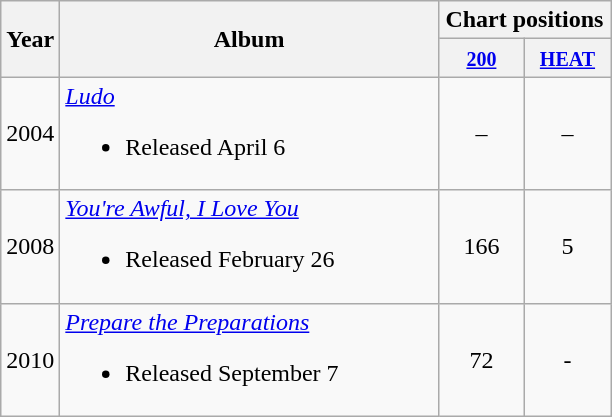<table class="wikitable">
<tr>
<th style="width:18px;" rowspan="2">Year</th>
<th style="width:245px;" rowspan="2">Album</th>
<th colspan="2">Chart positions</th>
</tr>
<tr>
<th style="width:50px;"><small><a href='#'>200</a></small></th>
<th style="width:50px;"><small><a href='#'>HEAT</a></small></th>
</tr>
<tr>
<td>2004</td>
<td><em><a href='#'>Ludo</a></em><br><ul><li>Released April 6</li></ul></td>
<td style="text-align:center;">–</td>
<td style="text-align:center;">–</td>
</tr>
<tr>
<td>2008</td>
<td><em><a href='#'>You're Awful, I Love You</a></em><br><ul><li>Released February 26</li></ul></td>
<td style="text-align:center;">166</td>
<td style="text-align:center;">5</td>
</tr>
<tr>
<td>2010</td>
<td><em><a href='#'>Prepare the Preparations</a></em><br><ul><li>Released September 7</li></ul></td>
<td style="text-align:center;">72</td>
<td style="text-align:center;">-</td>
</tr>
</table>
